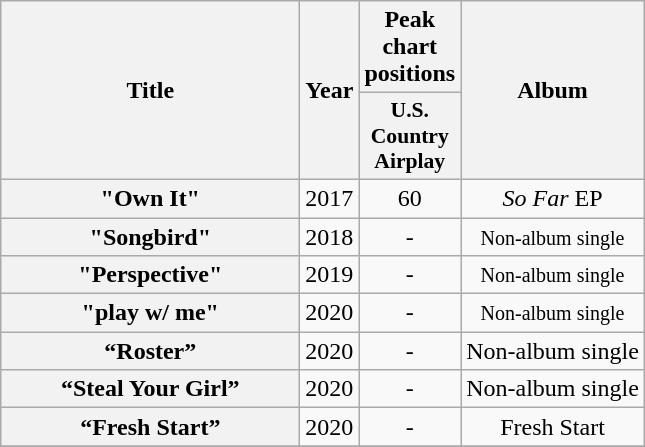<table class="wikitable plainrowheaders" style="text-align:center;">
<tr>
<th scope="col" rowspan="2" style="width:12em;">Title</th>
<th scope="col" rowspan="2" style="width:1em;">Year</th>
<th scope="col" colspan="1">Peak chart positions</th>
<th scope="col" rowspan="2">Album</th>
</tr>
<tr>
<th scope="col" style="width:2em;font-size:90%;">U.S. Country Airplay</th>
</tr>
<tr>
<th scope="row">"Own It"</th>
<td>2017</td>
<td>60</td>
<td><em>So Far</em> EP</td>
</tr>
<tr>
<th scope="row">"Songbird"</th>
<td>2018</td>
<td>-</td>
<td><small>Non-album single</small></td>
</tr>
<tr>
<th scope="row">"Perspective"</th>
<td>2019</td>
<td>-</td>
<td><small>Non-album single</small></td>
</tr>
<tr>
<th scope="row">"play w/ me"</th>
<td>2020</td>
<td>-</td>
<td><small>Non-album single</small></td>
</tr>
<tr>
<th>“Roster”</th>
<td>2020</td>
<td>-</td>
<td>Non-album single</td>
</tr>
<tr>
<th>“Steal Your Girl”</th>
<td>2020</td>
<td>-</td>
<td>Non-album single</td>
</tr>
<tr>
<th>“Fresh Start”</th>
<td>2020</td>
<td>-</td>
<td>Fresh Start</td>
</tr>
<tr>
</tr>
</table>
